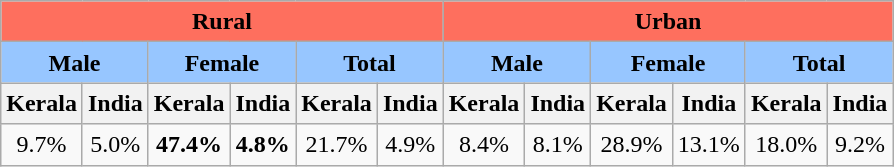<table class="wikitable sortable" style="line-height:20px;text-align:center;">
<tr>
<td colspan="6" bgcolor="#FE6F5E"><span><strong>Rural</strong></span></td>
<td colspan="6" bgcolor="#FE6F5E"><span><strong>Urban</strong></span></td>
</tr>
<tr>
<td colspan="2" bgcolor="#97BC62FF"><span><strong>Male</strong></span></td>
<td colspan="2" bgcolor="#97BC62FF"><span><strong>Female</strong></span></td>
<td colspan="2" bgcolor="#97BC62FF"><span><strong>Total</strong></span></td>
<td colspan="2" bgcolor="#97BC62FF"><span><strong>Male</strong></span></td>
<td colspan="2" bgcolor="#97BC62FF"><span><strong>Female</strong></span></td>
<td colspan="2" bgcolor="#97BC62FF"><span><strong>Total</strong></span></td>
</tr>
<tr>
<th>Kerala</th>
<th>India</th>
<th>Kerala</th>
<th>India</th>
<th>Kerala</th>
<th>India</th>
<th>Kerala</th>
<th>India</th>
<th>Kerala</th>
<th>India</th>
<th>Kerala</th>
<th>India</th>
</tr>
<tr>
<td>9.7%</td>
<td>5.0%</td>
<td><strong>47.4%</strong></td>
<td><strong>4.8%</strong></td>
<td>21.7%</td>
<td>4.9%</td>
<td>8.4%</td>
<td>8.1%</td>
<td>28.9%</td>
<td>13.1%</td>
<td>18.0%</td>
<td>9.2%</td>
</tr>
</table>
